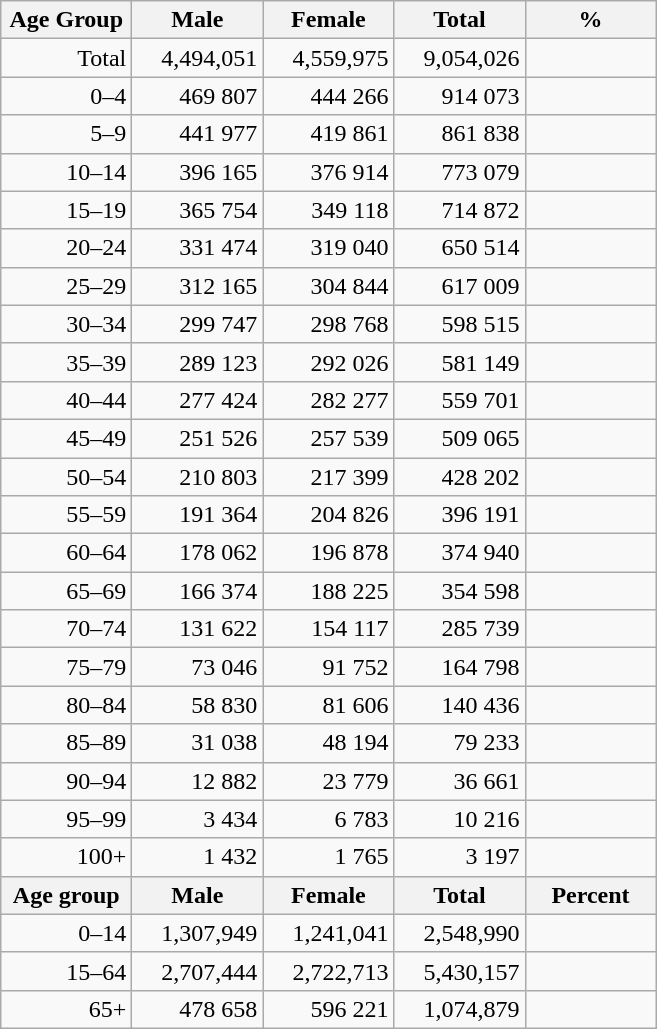<table class="wikitable" style="text-align:right">
<tr>
<th width="80pt">Age Group</th>
<th width="80pt">Male</th>
<th width="80pt">Female</th>
<th width="80pt">Total</th>
<th width="80pt">%</th>
</tr>
<tr>
<td>Total</td>
<td>4,494,051</td>
<td>4,559,975</td>
<td>9,054,026</td>
<td></td>
</tr>
<tr>
<td>0–4</td>
<td>469 807</td>
<td>444 266</td>
<td>914 073</td>
<td></td>
</tr>
<tr>
<td>5–9</td>
<td>441 977</td>
<td>419 861</td>
<td>861 838</td>
<td></td>
</tr>
<tr>
<td>10–14</td>
<td>396 165</td>
<td>376 914</td>
<td>773 079</td>
<td></td>
</tr>
<tr>
<td>15–19</td>
<td>365 754</td>
<td>349 118</td>
<td>714 872</td>
<td></td>
</tr>
<tr>
<td>20–24</td>
<td>331 474</td>
<td>319 040</td>
<td>650 514</td>
<td></td>
</tr>
<tr>
<td>25–29</td>
<td>312 165</td>
<td>304 844</td>
<td>617 009</td>
<td></td>
</tr>
<tr>
<td>30–34</td>
<td>299 747</td>
<td>298 768</td>
<td>598 515</td>
<td></td>
</tr>
<tr>
<td>35–39</td>
<td>289 123</td>
<td>292 026</td>
<td>581 149</td>
<td></td>
</tr>
<tr>
<td>40–44</td>
<td>277 424</td>
<td>282 277</td>
<td>559 701</td>
<td></td>
</tr>
<tr>
<td>45–49</td>
<td>251 526</td>
<td>257 539</td>
<td>509 065</td>
<td></td>
</tr>
<tr>
<td>50–54</td>
<td>210 803</td>
<td>217 399</td>
<td>428 202</td>
<td></td>
</tr>
<tr>
<td>55–59</td>
<td>191 364</td>
<td>204 826</td>
<td>396 191</td>
<td></td>
</tr>
<tr>
<td>60–64</td>
<td>178 062</td>
<td>196 878</td>
<td>374 940</td>
<td></td>
</tr>
<tr>
<td>65–69</td>
<td>166 374</td>
<td>188 225</td>
<td>354 598</td>
<td></td>
</tr>
<tr>
<td>70–74</td>
<td>131 622</td>
<td>154 117</td>
<td>285 739</td>
<td></td>
</tr>
<tr>
<td>75–79</td>
<td>73 046</td>
<td>91 752</td>
<td>164 798</td>
<td></td>
</tr>
<tr>
<td>80–84</td>
<td>58 830</td>
<td>81 606</td>
<td>140 436</td>
<td></td>
</tr>
<tr>
<td>85–89</td>
<td>31 038</td>
<td>48 194</td>
<td>79 233</td>
<td></td>
</tr>
<tr>
<td>90–94</td>
<td>12 882</td>
<td>23 779</td>
<td>36 661</td>
<td></td>
</tr>
<tr>
<td>95–99</td>
<td>3 434</td>
<td>6 783</td>
<td>10 216</td>
<td></td>
</tr>
<tr>
<td>100+</td>
<td>1 432</td>
<td>1 765</td>
<td>3 197</td>
<td></td>
</tr>
<tr>
<th width="50">Age group</th>
<th width="80pt">Male</th>
<th width="80">Female</th>
<th width="80">Total</th>
<th width="50">Percent</th>
</tr>
<tr>
<td>0–14</td>
<td>1,307,949</td>
<td>1,241,041</td>
<td>2,548,990</td>
<td></td>
</tr>
<tr>
<td>15–64</td>
<td>2,707,444</td>
<td>2,722,713</td>
<td>5,430,157</td>
<td></td>
</tr>
<tr>
<td>65+</td>
<td>478 658</td>
<td>596 221</td>
<td>1,074,879</td>
<td></td>
</tr>
</table>
